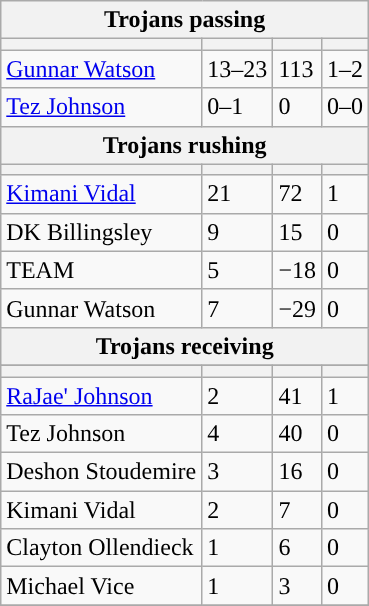<table class="wikitable plainrowheaders">
<tr>
<th colspan="6">Trojans passing</th>
</tr>
<tr>
<th scope="col"></th>
<th scope="col"></th>
<th scope="col"></th>
<th scope="col"></th>
</tr>
<tr>
<td><a href='#'>Gunnar Watson</a></td>
<td>13–23</td>
<td>113</td>
<td>1–2</td>
</tr>
<tr>
<td><a href='#'>Tez Johnson</a></td>
<td>0–1</td>
<td>0</td>
<td>0–0</td>
</tr>
<tr>
<th colspan="6">Trojans rushing</th>
</tr>
<tr>
<th scope="col"></th>
<th scope="col"></th>
<th scope="col"></th>
<th scope="col"></th>
</tr>
<tr>
<td><a href='#'>Kimani Vidal</a></td>
<td>21</td>
<td>72</td>
<td>1</td>
</tr>
<tr>
<td>DK Billingsley</td>
<td>9</td>
<td>15</td>
<td>0</td>
</tr>
<tr>
<td>TEAM</td>
<td>5</td>
<td>−18</td>
<td>0</td>
</tr>
<tr>
<td>Gunnar Watson</td>
<td>7</td>
<td>−29</td>
<td>0</td>
</tr>
<tr>
<th colspan="6">Trojans receiving</th>
</tr>
<tr>
</tr>
<tr>
<th scope="col"></th>
<th scope="col"></th>
<th scope="col"></th>
<th scope="col"></th>
</tr>
<tr>
<td><a href='#'>RaJae' Johnson</a></td>
<td>2</td>
<td>41</td>
<td>1</td>
</tr>
<tr>
<td>Tez Johnson</td>
<td>4</td>
<td>40</td>
<td>0</td>
</tr>
<tr>
<td>Deshon Stoudemire</td>
<td>3</td>
<td>16</td>
<td>0</td>
</tr>
<tr>
<td>Kimani Vidal</td>
<td>2</td>
<td>7</td>
<td>0</td>
</tr>
<tr>
<td>Clayton Ollendieck</td>
<td>1</td>
<td>6</td>
<td>0</td>
</tr>
<tr>
<td>Michael Vice</td>
<td>1</td>
<td>3</td>
<td>0</td>
</tr>
<tr>
</tr>
</table>
